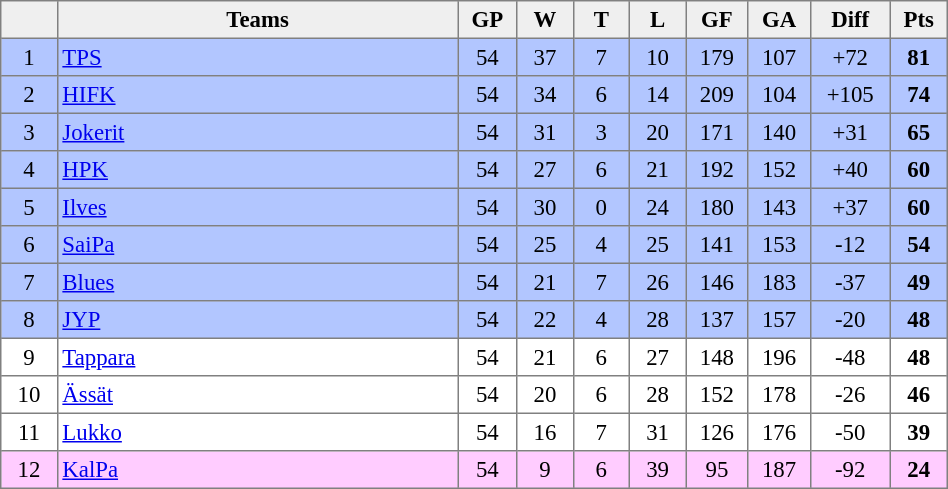<table cellpadding="3" cellspacing="0" border="1" style="font-size: 95%; text-align: center; border: gray solid 1px; border-collapse: collapse;" width="50%">
<tr bgcolor=#efefef>
<th width="20"></th>
<th width="185">Teams</th>
<th width="20">GP</th>
<th width="20">W</th>
<th width="20">T</th>
<th width="20">L</th>
<th width="20">GF</th>
<th width="20">GA</th>
<th width="20">Diff</th>
<th width="20">Pts</th>
</tr>
<tr bgcolor="B2C6FF">
<td>1</td>
<td align="left"><a href='#'>TPS</a></td>
<td>54</td>
<td>37</td>
<td>7</td>
<td>10</td>
<td>179</td>
<td>107</td>
<td>+72</td>
<td><strong>81</strong></td>
</tr>
<tr bgcolor="B2C6FF">
<td>2</td>
<td align="left"><a href='#'>HIFK</a></td>
<td>54</td>
<td>34</td>
<td>6</td>
<td>14</td>
<td>209</td>
<td>104</td>
<td>+105</td>
<td><strong>74</strong></td>
</tr>
<tr bgcolor="B2C6FF">
<td>3</td>
<td align="left"><a href='#'>Jokerit</a></td>
<td>54</td>
<td>31</td>
<td>3</td>
<td>20</td>
<td>171</td>
<td>140</td>
<td>+31</td>
<td><strong>65</strong></td>
</tr>
<tr bgcolor="B2C6FF">
<td>4</td>
<td align="left"><a href='#'>HPK</a></td>
<td>54</td>
<td>27</td>
<td>6</td>
<td>21</td>
<td>192</td>
<td>152</td>
<td>+40</td>
<td><strong>60</strong></td>
</tr>
<tr bgcolor="B2C6FF">
<td>5</td>
<td align="left"><a href='#'>Ilves</a></td>
<td>54</td>
<td>30</td>
<td>0</td>
<td>24</td>
<td>180</td>
<td>143</td>
<td>+37</td>
<td><strong>60</strong></td>
</tr>
<tr bgcolor="B2C6FF">
<td>6</td>
<td align="left"><a href='#'>SaiPa</a></td>
<td>54</td>
<td>25</td>
<td>4</td>
<td>25</td>
<td>141</td>
<td>153</td>
<td>-12</td>
<td><strong>54</strong></td>
</tr>
<tr bgcolor="B2C6FF">
<td>7</td>
<td align="left"><a href='#'>Blues</a></td>
<td>54</td>
<td>21</td>
<td>7</td>
<td>26</td>
<td>146</td>
<td>183</td>
<td>-37</td>
<td><strong>49</strong></td>
</tr>
<tr bgcolor="B2C6FF">
<td>8</td>
<td align="left"><a href='#'>JYP</a></td>
<td>54</td>
<td>22</td>
<td>4</td>
<td>28</td>
<td>137</td>
<td>157</td>
<td>-20</td>
<td><strong>48</strong></td>
</tr>
<tr>
<td>9</td>
<td align="left"><a href='#'>Tappara</a></td>
<td>54</td>
<td>21</td>
<td>6</td>
<td>27</td>
<td>148</td>
<td>196</td>
<td>-48</td>
<td><strong>48</strong></td>
</tr>
<tr>
<td>10</td>
<td align="left"><a href='#'>Ässät</a></td>
<td>54</td>
<td>20</td>
<td>6</td>
<td>28</td>
<td>152</td>
<td>178</td>
<td>-26</td>
<td><strong>46</strong></td>
</tr>
<tr>
<td>11</td>
<td align="left"><a href='#'>Lukko</a></td>
<td>54</td>
<td>16</td>
<td>7</td>
<td>31</td>
<td>126</td>
<td>176</td>
<td>-50</td>
<td><strong>39</strong></td>
</tr>
<tr bgcolor=ffccff>
<td>12</td>
<td align="left"><a href='#'>KalPa</a></td>
<td>54</td>
<td>9</td>
<td>6</td>
<td>39</td>
<td>95</td>
<td>187</td>
<td>-92</td>
<td><strong>24</strong></td>
</tr>
</table>
